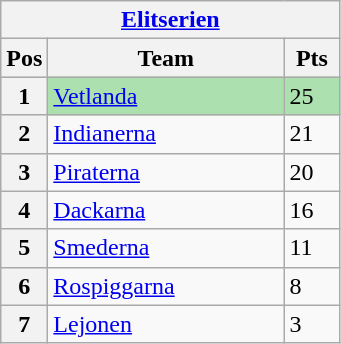<table class="wikitable">
<tr>
<th colspan="3"><a href='#'>Elitserien</a></th>
</tr>
<tr>
<th width=20>Pos</th>
<th width=150>Team</th>
<th width=30>Pts</th>
</tr>
<tr style="background:#ACE1AF;">
<th>1</th>
<td><a href='#'>Vetlanda</a></td>
<td>25</td>
</tr>
<tr>
<th>2</th>
<td><a href='#'>Indianerna</a></td>
<td>21</td>
</tr>
<tr>
<th>3</th>
<td><a href='#'>Piraterna</a></td>
<td>20</td>
</tr>
<tr>
<th>4</th>
<td><a href='#'>Dackarna</a></td>
<td>16</td>
</tr>
<tr>
<th>5</th>
<td><a href='#'>Smederna</a></td>
<td>11</td>
</tr>
<tr>
<th>6</th>
<td><a href='#'>Rospiggarna</a></td>
<td>8</td>
</tr>
<tr>
<th>7</th>
<td><a href='#'>Lejonen</a></td>
<td>3</td>
</tr>
</table>
